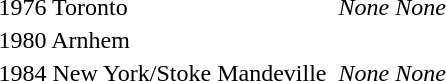<table>
<tr>
<td>1976 Toronto <br></td>
<td></td>
<td><em>None</em></td>
<td><em>None</em></td>
</tr>
<tr>
<td>1980 Arnhem <br></td>
<td></td>
<td></td>
<td></td>
</tr>
<tr>
<td>1984 New York/Stoke Mandeville <br></td>
<td></td>
<td><em>None</em></td>
<td><em>None</em></td>
</tr>
</table>
